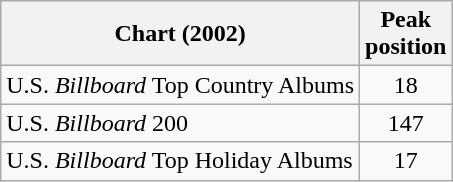<table class="wikitable">
<tr>
<th>Chart (2002)</th>
<th>Peak<br>position</th>
</tr>
<tr>
<td>U.S. <em>Billboard</em> Top Country Albums</td>
<td align="center">18</td>
</tr>
<tr>
<td>U.S. <em>Billboard</em> 200</td>
<td align="center">147</td>
</tr>
<tr>
<td>U.S. <em>Billboard</em> Top Holiday Albums</td>
<td align="center">17</td>
</tr>
</table>
